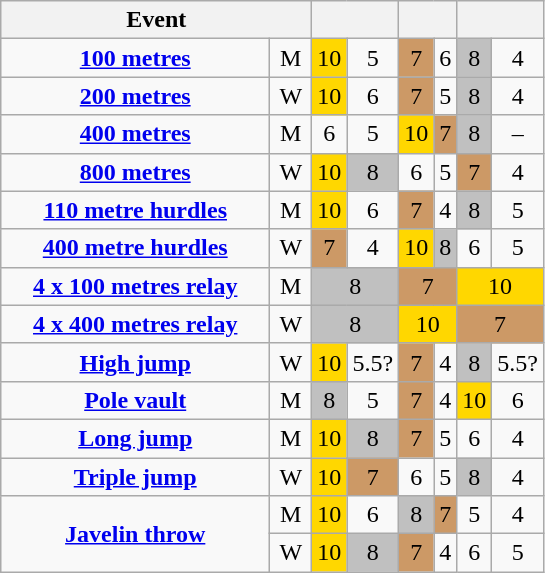<table class="wikitable" style="text-align:center">
<tr>
<th width=200 colspan=2>Event</th>
<th colspan="2"></th>
<th colspan="2"></th>
<th colspan="2"></th>
</tr>
<tr>
<td><strong><a href='#'>100 metres</a></strong></td>
<td>M</td>
<td bgcolor="gold">10</td>
<td>5</td>
<td bgcolor=cc9966>7</td>
<td>6</td>
<td bgcolor="silver">8</td>
<td>4</td>
</tr>
<tr>
<td><strong><a href='#'>200 metres</a></strong></td>
<td>W</td>
<td bgcolor="gold">10</td>
<td>6</td>
<td bgcolor=cc9966>7</td>
<td>5</td>
<td bgcolor="silver">8</td>
<td>4</td>
</tr>
<tr>
<td><strong><a href='#'>400 metres</a></strong></td>
<td>M</td>
<td>6</td>
<td>5</td>
<td bgcolor="gold">10</td>
<td bgcolor=cc9966>7</td>
<td bgcolor="silver">8</td>
<td>–</td>
</tr>
<tr>
<td><strong><a href='#'>800 metres</a></strong></td>
<td>W</td>
<td bgcolor="gold">10</td>
<td bgcolor="silver">8</td>
<td>6</td>
<td>5</td>
<td bgcolor=cc9966>7</td>
<td>4</td>
</tr>
<tr>
<td><strong><a href='#'>110 metre hurdles</a></strong></td>
<td>M</td>
<td bgcolor="gold">10</td>
<td>6</td>
<td bgcolor=cc9966>7</td>
<td>4</td>
<td bgcolor="silver">8</td>
<td>5</td>
</tr>
<tr>
<td><strong><a href='#'>400 metre hurdles</a></strong></td>
<td>W</td>
<td bgcolor=cc9966>7</td>
<td>4</td>
<td bgcolor="gold">10</td>
<td bgcolor="silver">8</td>
<td>6</td>
<td>5</td>
</tr>
<tr>
<td><strong><a href='#'>4 x 100 metres relay</a></strong></td>
<td>M</td>
<td bgcolor="silver" colspan="2">8</td>
<td bgcolor=cc9966 colspan="2">7</td>
<td bgcolor="gold" colspan="2">10</td>
</tr>
<tr>
<td><strong><a href='#'>4 x 400 metres relay</a></strong></td>
<td>W</td>
<td bgcolor="silver" colspan="2">8</td>
<td bgcolor="gold" colspan="2">10</td>
<td bgcolor=cc9966 colspan="2">7</td>
</tr>
<tr>
<td><strong><a href='#'>High jump</a></strong></td>
<td>W</td>
<td bgcolor="gold">10</td>
<td>5.5?</td>
<td bgcolor=cc9966>7</td>
<td>4</td>
<td bgcolor="silver">8</td>
<td>5.5?</td>
</tr>
<tr>
<td><strong><a href='#'>Pole vault</a></strong></td>
<td>M</td>
<td bgcolor="silver">8</td>
<td>5</td>
<td bgcolor=cc9966>7</td>
<td>4</td>
<td bgcolor="gold">10</td>
<td>6</td>
</tr>
<tr>
<td><strong><a href='#'>Long jump</a></strong></td>
<td>M</td>
<td bgcolor="gold">10</td>
<td bgcolor="silver">8</td>
<td bgcolor=cc9966>7</td>
<td>5</td>
<td>6</td>
<td>4</td>
</tr>
<tr>
<td><strong><a href='#'>Triple jump</a></strong></td>
<td>W</td>
<td bgcolor="gold">10</td>
<td bgcolor=cc9966>7</td>
<td>6</td>
<td>5</td>
<td bgcolor="silver">8</td>
<td>4</td>
</tr>
<tr>
<td rowspan=2><strong><a href='#'>Javelin throw</a></strong></td>
<td>M</td>
<td bgcolor="gold">10</td>
<td>6</td>
<td bgcolor="silver">8</td>
<td bgcolor=cc9966>7</td>
<td>5</td>
<td>4</td>
</tr>
<tr>
<td>W</td>
<td bgcolor="gold">10</td>
<td bgcolor="silver">8</td>
<td bgcolor=cc9966>7</td>
<td>4</td>
<td>6</td>
<td>5</td>
</tr>
</table>
